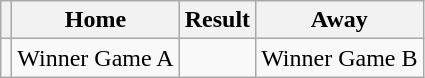<table class="wikitable">
<tr>
<th></th>
<th>Home</th>
<th>Result</th>
<th>Away</th>
</tr>
<tr>
<td></td>
<td>Winner Game A</td>
<td></td>
<td>Winner Game B</td>
</tr>
</table>
